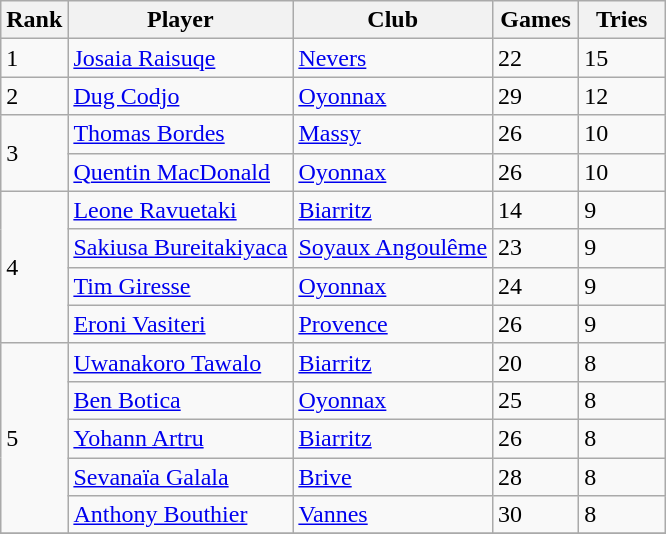<table class="wikitable" style="text-align:left">
<tr>
<th>Rank</th>
<th>Player</th>
<th>Club</th>
<th style="width:50px;">Games</th>
<th style="width:50px;">Tries</th>
</tr>
<tr>
<td>1</td>
<td> <a href='#'>Josaia Raisuqe</a></td>
<td><a href='#'>Nevers</a></td>
<td>22</td>
<td>15</td>
</tr>
<tr>
<td>2</td>
<td> <a href='#'>Dug Codjo</a></td>
<td><a href='#'>Oyonnax</a></td>
<td>29</td>
<td>12</td>
</tr>
<tr>
<td rowspan=2>3</td>
<td> <a href='#'>Thomas Bordes</a></td>
<td><a href='#'>Massy</a></td>
<td>26</td>
<td>10</td>
</tr>
<tr>
<td> <a href='#'>Quentin MacDonald</a></td>
<td><a href='#'>Oyonnax</a></td>
<td>26</td>
<td>10</td>
</tr>
<tr>
<td rowspan=4>4</td>
<td> <a href='#'>Leone Ravuetaki</a></td>
<td><a href='#'>Biarritz</a></td>
<td>14</td>
<td>9</td>
</tr>
<tr>
<td> <a href='#'>Sakiusa Bureitakiyaca</a></td>
<td><a href='#'>Soyaux Angoulême</a></td>
<td>23</td>
<td>9</td>
</tr>
<tr>
<td> <a href='#'>Tim Giresse</a></td>
<td><a href='#'>Oyonnax</a></td>
<td>24</td>
<td>9</td>
</tr>
<tr>
<td> <a href='#'>Eroni Vasiteri</a></td>
<td><a href='#'>Provence</a></td>
<td>26</td>
<td>9</td>
</tr>
<tr>
<td rowspan=5>5</td>
<td> <a href='#'>Uwanakoro Tawalo</a></td>
<td><a href='#'>Biarritz</a></td>
<td>20</td>
<td>8</td>
</tr>
<tr>
<td> <a href='#'>Ben Botica</a></td>
<td><a href='#'>Oyonnax</a></td>
<td>25</td>
<td>8</td>
</tr>
<tr>
<td> <a href='#'>Yohann Artru</a></td>
<td><a href='#'>Biarritz</a></td>
<td>26</td>
<td>8</td>
</tr>
<tr>
<td> <a href='#'>Sevanaïa Galala</a></td>
<td><a href='#'>Brive</a></td>
<td>28</td>
<td>8</td>
</tr>
<tr>
<td> <a href='#'>Anthony Bouthier</a></td>
<td><a href='#'>Vannes</a></td>
<td>30</td>
<td>8</td>
</tr>
<tr>
</tr>
</table>
